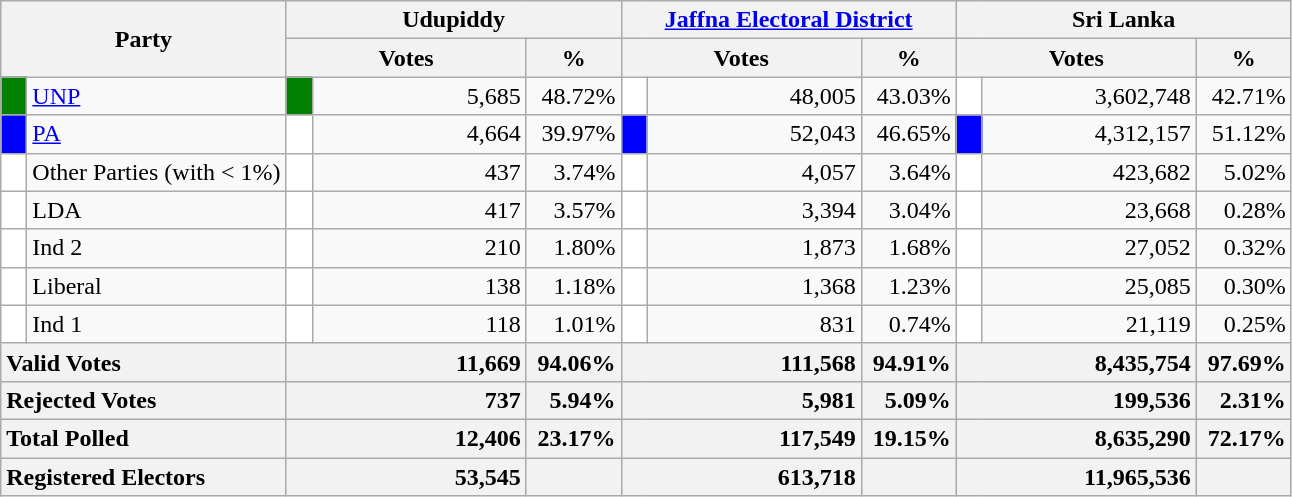<table class="wikitable">
<tr>
<th colspan="2" width="144px"rowspan="2">Party</th>
<th colspan="3" width="216px">Udupiddy</th>
<th colspan="3" width="216px"><a href='#'>Jaffna Electoral District</a></th>
<th colspan="3" width="216px">Sri Lanka</th>
</tr>
<tr>
<th colspan="2" width="144px">Votes</th>
<th>%</th>
<th colspan="2" width="144px">Votes</th>
<th>%</th>
<th colspan="2" width="144px">Votes</th>
<th>%</th>
</tr>
<tr>
<td style="background-color:green;" width="10px"></td>
<td style="text-align:left;"><a href='#'>UNP</a></td>
<td style="background-color:green;" width="10px"></td>
<td style="text-align:right;">5,685</td>
<td style="text-align:right;">48.72%</td>
<td style="background-color:white;" width="10px"></td>
<td style="text-align:right;">48,005</td>
<td style="text-align:right;">43.03%</td>
<td style="background-color:white;" width="10px"></td>
<td style="text-align:right;">3,602,748</td>
<td style="text-align:right;">42.71%</td>
</tr>
<tr>
<td style="background-color:blue;" width="10px"></td>
<td style="text-align:left;"><a href='#'>PA</a></td>
<td style="background-color:white;" width="10px"></td>
<td style="text-align:right;">4,664</td>
<td style="text-align:right;">39.97%</td>
<td style="background-color:blue;" width="10px"></td>
<td style="text-align:right;">52,043</td>
<td style="text-align:right;">46.65%</td>
<td style="background-color:blue;" width="10px"></td>
<td style="text-align:right;">4,312,157</td>
<td style="text-align:right;">51.12%</td>
</tr>
<tr>
<td style="background-color:white;" width="10px"></td>
<td style="text-align:left;">Other Parties (with < 1%)</td>
<td style="background-color:white;" width="10px"></td>
<td style="text-align:right;">437</td>
<td style="text-align:right;">3.74%</td>
<td style="background-color:white;" width="10px"></td>
<td style="text-align:right;">4,057</td>
<td style="text-align:right;">3.64%</td>
<td style="background-color:white;" width="10px"></td>
<td style="text-align:right;">423,682</td>
<td style="text-align:right;">5.02%</td>
</tr>
<tr>
<td style="background-color:white;" width="10px"></td>
<td style="text-align:left;">LDA</td>
<td style="background-color:white;" width="10px"></td>
<td style="text-align:right;">417</td>
<td style="text-align:right;">3.57%</td>
<td style="background-color:white;" width="10px"></td>
<td style="text-align:right;">3,394</td>
<td style="text-align:right;">3.04%</td>
<td style="background-color:white;" width="10px"></td>
<td style="text-align:right;">23,668</td>
<td style="text-align:right;">0.28%</td>
</tr>
<tr>
<td style="background-color:white;" width="10px"></td>
<td style="text-align:left;">Ind 2</td>
<td style="background-color:white;" width="10px"></td>
<td style="text-align:right;">210</td>
<td style="text-align:right;">1.80%</td>
<td style="background-color:white;" width="10px"></td>
<td style="text-align:right;">1,873</td>
<td style="text-align:right;">1.68%</td>
<td style="background-color:white;" width="10px"></td>
<td style="text-align:right;">27,052</td>
<td style="text-align:right;">0.32%</td>
</tr>
<tr>
<td style="background-color:white;" width="10px"></td>
<td style="text-align:left;">Liberal</td>
<td style="background-color:white;" width="10px"></td>
<td style="text-align:right;">138</td>
<td style="text-align:right;">1.18%</td>
<td style="background-color:white;" width="10px"></td>
<td style="text-align:right;">1,368</td>
<td style="text-align:right;">1.23%</td>
<td style="background-color:white;" width="10px"></td>
<td style="text-align:right;">25,085</td>
<td style="text-align:right;">0.30%</td>
</tr>
<tr>
<td style="background-color:white;" width="10px"></td>
<td style="text-align:left;">Ind 1</td>
<td style="background-color:white;" width="10px"></td>
<td style="text-align:right;">118</td>
<td style="text-align:right;">1.01%</td>
<td style="background-color:white;" width="10px"></td>
<td style="text-align:right;">831</td>
<td style="text-align:right;">0.74%</td>
<td style="background-color:white;" width="10px"></td>
<td style="text-align:right;">21,119</td>
<td style="text-align:right;">0.25%</td>
</tr>
<tr>
<th colspan="2" width="144px"style="text-align:left;">Valid Votes</th>
<th style="text-align:right;"colspan="2" width="144px">11,669</th>
<th style="text-align:right;">94.06%</th>
<th style="text-align:right;"colspan="2" width="144px">111,568</th>
<th style="text-align:right;">94.91%</th>
<th style="text-align:right;"colspan="2" width="144px">8,435,754</th>
<th style="text-align:right;">97.69%</th>
</tr>
<tr>
<th colspan="2" width="144px"style="text-align:left;">Rejected Votes</th>
<th style="text-align:right;"colspan="2" width="144px">737</th>
<th style="text-align:right;">5.94%</th>
<th style="text-align:right;"colspan="2" width="144px">5,981</th>
<th style="text-align:right;">5.09%</th>
<th style="text-align:right;"colspan="2" width="144px">199,536</th>
<th style="text-align:right;">2.31%</th>
</tr>
<tr>
<th colspan="2" width="144px"style="text-align:left;">Total Polled</th>
<th style="text-align:right;"colspan="2" width="144px">12,406</th>
<th style="text-align:right;">23.17%</th>
<th style="text-align:right;"colspan="2" width="144px">117,549</th>
<th style="text-align:right;">19.15%</th>
<th style="text-align:right;"colspan="2" width="144px">8,635,290</th>
<th style="text-align:right;">72.17%</th>
</tr>
<tr>
<th colspan="2" width="144px"style="text-align:left;">Registered Electors</th>
<th style="text-align:right;"colspan="2" width="144px">53,545</th>
<th></th>
<th style="text-align:right;"colspan="2" width="144px">613,718</th>
<th></th>
<th style="text-align:right;"colspan="2" width="144px">11,965,536</th>
<th></th>
</tr>
</table>
